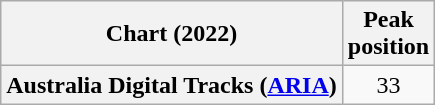<table class="wikitable plainrowheaders">
<tr>
<th scope="col">Chart (2022)</th>
<th scope="col">Peak<br>position</th>
</tr>
<tr>
<th scope="row">Australia Digital Tracks (<a href='#'>ARIA</a>)</th>
<td align="center">33</td>
</tr>
</table>
